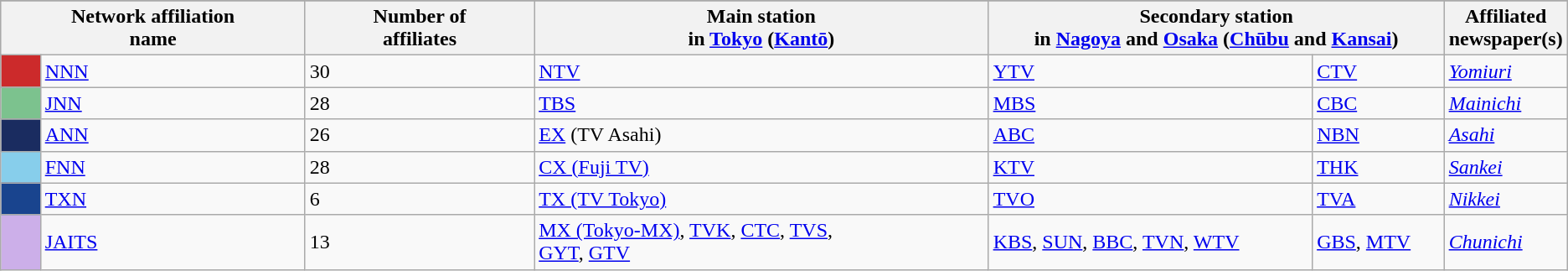<table class="wikitable">
<tr>
</tr>
<tr bgcolor=#E0E0E0>
<th colspan=2 width=20%>Network affiliation<br>name</th>
<th width=15%>Number of<br>affiliates</th>
<th width=30%>Main station<br>in <a href='#'>Tokyo</a> (<a href='#'>Kantō</a>)</th>
<th colspan=2 width=30%>Secondary station<br>in <a href='#'>Nagoya</a> and <a href='#'>Osaka</a> (<a href='#'>Chūbu</a> and <a href='#'>Kansai</a>)</th>
<th width=40%>Affiliated<br>newspaper(s)</th>
</tr>
<tr>
<td style=background:#CC2A2B></td>
<td><a href='#'>NNN</a></td>
<td>30</td>
<td><a href='#'>NTV</a></td>
<td><a href='#'>YTV</a></td>
<td><a href='#'>CTV</a></td>
<td><em><a href='#'>Yomiuri</a></em></td>
</tr>
<tr>
<td style=background:#7CC28E></td>
<td><a href='#'>JNN</a></td>
<td>28</td>
<td><a href='#'>TBS</a></td>
<td><a href='#'>MBS</a></td>
<td><a href='#'>CBC</a></td>
<td><em><a href='#'>Mainichi</a></em></td>
</tr>
<tr>
<td style=background:#1A2C60></td>
<td><a href='#'>ANN</a></td>
<td>26</td>
<td><a href='#'>EX</a> (TV Asahi)</td>
<td><a href='#'>ABC</a></td>
<td><a href='#'>NBN</a></td>
<td><em><a href='#'>Asahi</a></em></td>
</tr>
<tr>
<td style=background:#87CEEB></td>
<td><a href='#'>FNN</a></td>
<td>28</td>
<td><a href='#'>CX (Fuji TV)</a></td>
<td><a href='#'>KTV</a></td>
<td><a href='#'>THK</a></td>
<td><em><a href='#'>Sankei</a></em></td>
</tr>
<tr>
<td style=background:#19448E></td>
<td><a href='#'>TXN</a></td>
<td>6</td>
<td><a href='#'>TX (TV Tokyo)</a></td>
<td><a href='#'>TVO</a></td>
<td><a href='#'>TVA</a></td>
<td><em><a href='#'>Nikkei</a></em></td>
</tr>
<tr>
<td style=background:#CCAFE9></td>
<td><a href='#'>JAITS</a></td>
<td>13</td>
<td><a href='#'>MX (Tokyo-MX)</a>, <a href='#'>TVK</a>, <a href='#'>CTC</a>, <a href='#'>TVS</a>,<br><a href='#'>GYT</a>, <a href='#'>GTV</a></td>
<td><a href='#'>KBS</a>, <a href='#'>SUN</a>, <a href='#'>BBC</a>, <a href='#'>TVN</a>, <a href='#'>WTV</a></td>
<td><a href='#'>GBS</a>, <a href='#'>MTV</a></td>
<td><em><a href='#'>Chunichi</a></em></td>
</tr>
</table>
